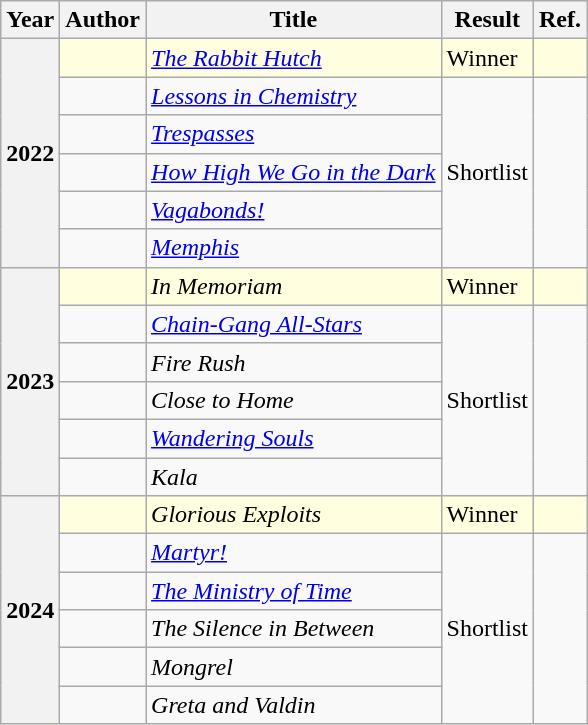<table class="wikitable sortable">
<tr>
<th>Year</th>
<th>Author</th>
<th>Title</th>
<th>Result</th>
<th>Ref.</th>
</tr>
<tr style=background:lightyellow; color:black>
<th rowspan="6">2022</th>
<td></td>
<td><em><a href='#'>The Rabbit Hutch</a></em></td>
<td>Winner</td>
<td></td>
</tr>
<tr>
<td></td>
<td><em><a href='#'>Lessons in Chemistry</a></em></td>
<td rowspan="5">Shortlist</td>
<td rowspan="5"></td>
</tr>
<tr>
<td></td>
<td><em><a href='#'>Trespasses</a></em></td>
</tr>
<tr>
<td></td>
<td><em><a href='#'>How High We Go in the Dark</a></em></td>
</tr>
<tr>
<td></td>
<td><em><a href='#'>Vagabonds!</a></em></td>
</tr>
<tr>
<td></td>
<td><em><a href='#'>Memphis</a></em></td>
</tr>
<tr style="background:lightyellow;" color:black>
<th rowspan="6">2023</th>
<td></td>
<td><em>In Memoriam</em></td>
<td>Winner</td>
<td></td>
</tr>
<tr>
<td></td>
<td><em><a href='#'>Chain-Gang All-Stars</a></em></td>
<td rowspan="5">Shortlist</td>
<td rowspan="5"></td>
</tr>
<tr>
<td></td>
<td><em>Fire Rush</em></td>
</tr>
<tr>
<td></td>
<td><em>Close to Home</em></td>
</tr>
<tr>
<td></td>
<td><em><a href='#'>Wandering Souls</a></em></td>
</tr>
<tr>
<td></td>
<td><em>Kala</em></td>
</tr>
<tr style=background:lightyellow; color:black>
<th rowspan="6">2024</th>
<td></td>
<td><em>Glorious Exploits</em></td>
<td>Winner</td>
<td></td>
</tr>
<tr>
<td></td>
<td><em><a href='#'>Martyr!</a></em></td>
<td rowspan="5">Shortlist</td>
<td rowspan="5"></td>
</tr>
<tr>
<td></td>
<td><em><a href='#'>The Ministry of Time</a></em></td>
</tr>
<tr>
<td></td>
<td><em>The Silence in Between</em></td>
</tr>
<tr>
<td></td>
<td><em>Mongrel</em></td>
</tr>
<tr>
<td></td>
<td><em>Greta and Valdin</em></td>
</tr>
</table>
